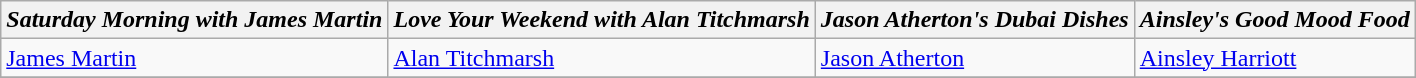<table class="wikitable">
<tr>
<th><em>Saturday Morning with James Martin</em></th>
<th><em>Love Your Weekend with Alan Titchmarsh</em></th>
<th><em>Jason Atherton's Dubai Dishes</em></th>
<th><em>Ainsley's Good Mood Food</em></th>
</tr>
<tr>
<td><a href='#'>James Martin</a></td>
<td><a href='#'>Alan Titchmarsh</a></td>
<td><a href='#'>Jason Atherton</a></td>
<td><a href='#'>Ainsley Harriott</a></td>
</tr>
<tr>
</tr>
</table>
